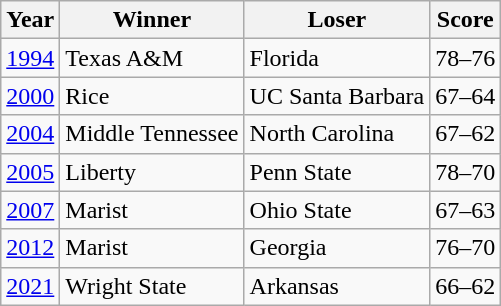<table class="wikitable">
<tr>
<th>Year</th>
<th>Winner</th>
<th>Loser</th>
<th>Score</th>
</tr>
<tr --->
<td><a href='#'>1994</a></td>
<td>Texas A&M</td>
<td>Florida</td>
<td>78–76</td>
</tr>
<tr --->
<td><a href='#'>2000</a></td>
<td>Rice</td>
<td>UC Santa Barbara</td>
<td>67–64</td>
</tr>
<tr --->
<td><a href='#'>2004</a></td>
<td>Middle Tennessee</td>
<td>North Carolina</td>
<td>67–62</td>
</tr>
<tr --->
<td><a href='#'>2005</a></td>
<td>Liberty</td>
<td>Penn State</td>
<td>78–70</td>
</tr>
<tr --->
<td><a href='#'>2007</a></td>
<td>Marist</td>
<td>Ohio State</td>
<td>67–63</td>
</tr>
<tr --->
<td><a href='#'>2012</a></td>
<td>Marist</td>
<td>Georgia</td>
<td>76–70</td>
</tr>
<tr --->
<td><a href='#'>2021</a></td>
<td>Wright State</td>
<td>Arkansas</td>
<td>66–62</td>
</tr>
</table>
